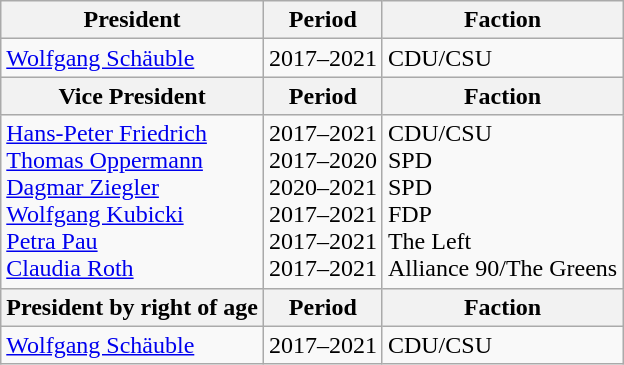<table class="wikitable">
<tr>
<th>President</th>
<th>Period</th>
<th>Faction</th>
</tr>
<tr>
<td><a href='#'>Wolfgang Schäuble</a></td>
<td>2017–2021</td>
<td>CDU/CSU</td>
</tr>
<tr>
<th>Vice President</th>
<th>Period</th>
<th>Faction</th>
</tr>
<tr>
<td><a href='#'>Hans-Peter Friedrich</a><br><a href='#'>Thomas Oppermann</a><br><a href='#'>Dagmar Ziegler</a><br><a href='#'>Wolfgang Kubicki</a><br><a href='#'>Petra Pau</a><br><a href='#'>Claudia Roth</a></td>
<td>2017–2021<br>2017–2020<br>2020–2021<br>2017–2021<br>2017–2021<br>2017–2021</td>
<td>CDU/CSU<br>SPD<br>SPD<br>FDP<br>The Left<br>Alliance 90/The Greens</td>
</tr>
<tr>
<th>President by right of age</th>
<th>Period</th>
<th>Faction</th>
</tr>
<tr>
<td><a href='#'>Wolfgang Schäuble</a></td>
<td>2017–2021</td>
<td>CDU/CSU</td>
</tr>
</table>
